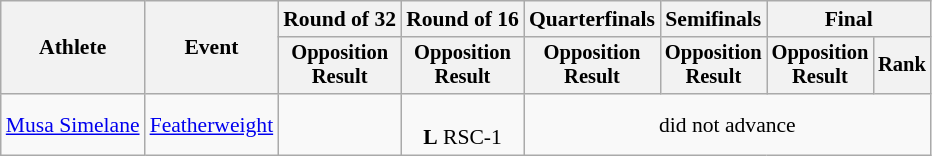<table class="wikitable" style="font-size:90%">
<tr>
<th rowspan="2">Athlete</th>
<th rowspan="2">Event</th>
<th>Round of 32</th>
<th>Round of 16</th>
<th>Quarterfinals</th>
<th>Semifinals</th>
<th colspan=2>Final</th>
</tr>
<tr style="font-size:95%">
<th>Opposition<br>Result</th>
<th>Opposition<br>Result</th>
<th>Opposition<br>Result</th>
<th>Opposition<br>Result</th>
<th>Opposition<br>Result</th>
<th>Rank</th>
</tr>
<tr align=center>
<td align=left><a href='#'>Musa Simelane</a></td>
<td align=left><a href='#'>Featherweight</a></td>
<td></td>
<td><br><strong>L</strong> RSC-1</td>
<td colspan=4>did not advance</td>
</tr>
</table>
